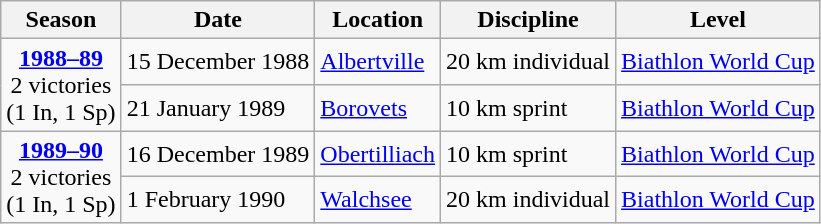<table class="wikitable">
<tr>
<th>Season</th>
<th>Date</th>
<th>Location</th>
<th>Discipline</th>
<th>Level</th>
</tr>
<tr>
<td rowspan="2" style="text-align:center;"><strong><a href='#'>1988–89</a></strong> <br> 2 victories <br> (1 In, 1 Sp)</td>
<td>15 December 1988</td>
<td> <a href='#'>Albertville</a></td>
<td>20 km individual</td>
<td><a href='#'>Biathlon World Cup</a></td>
</tr>
<tr>
<td>21 January 1989</td>
<td> <a href='#'>Borovets</a></td>
<td>10 km sprint</td>
<td><a href='#'>Biathlon World Cup</a></td>
</tr>
<tr>
<td rowspan="2" style="text-align:center;"><strong><a href='#'>1989–90</a></strong> <br> 2 victories <br> (1 In, 1 Sp)</td>
<td>16 December 1989</td>
<td> <a href='#'>Obertilliach</a></td>
<td>10 km sprint</td>
<td><a href='#'>Biathlon World Cup</a></td>
</tr>
<tr>
<td>1 February 1990</td>
<td> <a href='#'>Walchsee</a></td>
<td>20 km individual</td>
<td><a href='#'>Biathlon World Cup</a></td>
</tr>
</table>
